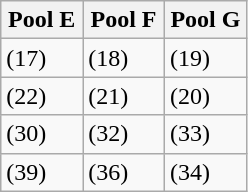<table class="wikitable">
<tr>
<th width=33%>Pool E</th>
<th width=33%>Pool F</th>
<th width=33%>Pool G</th>
</tr>
<tr>
<td> (17)</td>
<td> (18)</td>
<td> (19)</td>
</tr>
<tr>
<td> (22)</td>
<td> (21)</td>
<td> (20)</td>
</tr>
<tr>
<td> (30)</td>
<td> (32)</td>
<td> (33)</td>
</tr>
<tr>
<td> (39)</td>
<td> (36)</td>
<td> (34)</td>
</tr>
</table>
